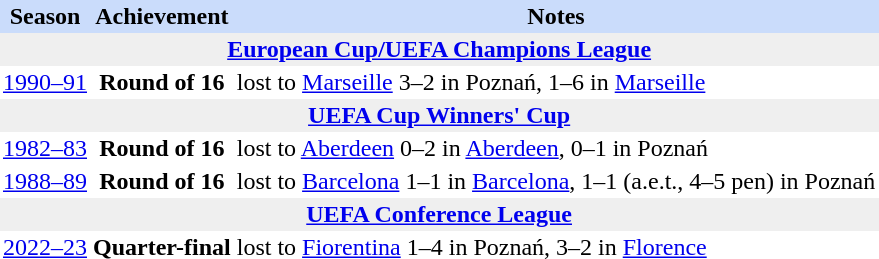<table class="toccolours" border="0" cellpadding="2" cellspacing="0" style="float:left;margin:0.5em">
<tr style="background:#cadcfb">
<th>Season</th>
<th>Achievement</th>
<th>Notes</th>
</tr>
<tr>
<th colspan="4" style="background:#efefef"><a href='#'>European Cup/UEFA Champions League</a></th>
</tr>
<tr>
<td style="text-align:center"><a href='#'>1990–91</a></td>
<td style="text-align:center"><strong>Round of 16</strong></td>
<td style="text-align:left">lost to  <a href='#'>Marseille</a> 3–2 in Poznań, 1–6 in <a href='#'>Marseille</a></td>
</tr>
<tr>
<th colspan="4" style="background:#efefef"><a href='#'>UEFA Cup Winners' Cup</a></th>
</tr>
<tr>
<td style="text-align:center"><a href='#'>1982–83</a></td>
<td style="text-align:center"><strong>Round of 16</strong></td>
<td style="text-align:left">lost to  <a href='#'>Aberdeen</a> 0–2 in <a href='#'>Aberdeen</a>, 0–1 in Poznań</td>
</tr>
<tr>
<td style="text-align:center"><a href='#'>1988–89</a></td>
<td style="text-align:center"><strong>Round of 16</strong></td>
<td style="text-align:left">lost to  <a href='#'>Barcelona</a> 1–1 in <a href='#'>Barcelona</a>, 1–1 (a.e.t., 4–5 pen) in Poznań</td>
</tr>
<tr>
<th colspan="4" style="background:#efefef"><a href='#'>UEFA Conference League</a></th>
</tr>
<tr>
<td style="text-align:center"><a href='#'>2022–23</a></td>
<td style="text-align:center"><strong>Quarter-final</strong></td>
<td style="text-align:left">lost to  <a href='#'>Fiorentina</a> 1–4 in Poznań, 3–2 in <a href='#'>Florence</a></td>
</tr>
</table>
